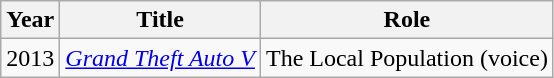<table class="wikitable plainrowheaders sortable" style="margin-right: 0;">
<tr>
<th>Year</th>
<th>Title</th>
<th>Role</th>
</tr>
<tr>
<td>2013</td>
<td><em><a href='#'>Grand Theft Auto V</a></em></td>
<td>The Local Population (voice)</td>
</tr>
</table>
